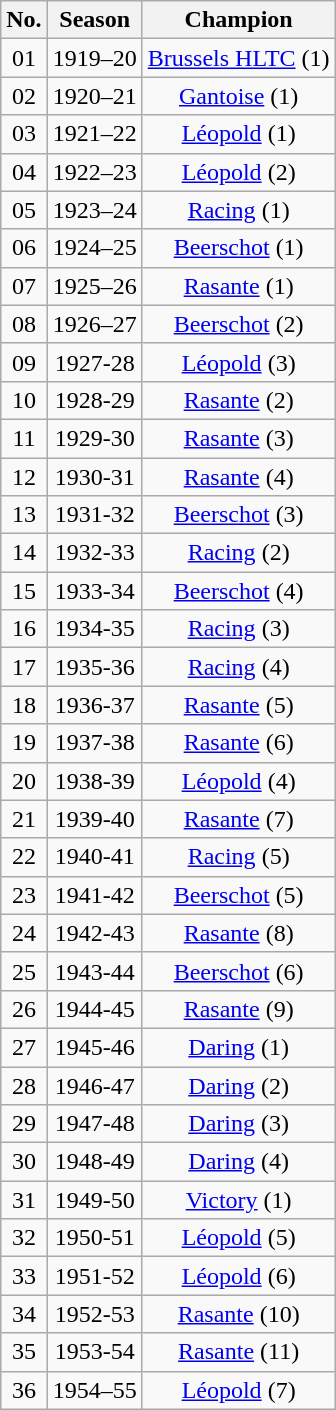<table class="wikitable alternance" style="text-align:center">
<tr>
<th>No.</th>
<th>Season</th>
<th>Champion</th>
</tr>
<tr>
<td>01</td>
<td>1919–20</td>
<td><a href='#'>Brussels HLTC</a> (1)</td>
</tr>
<tr>
<td>02</td>
<td>1920–21</td>
<td><a href='#'>Gantoise</a> (1)</td>
</tr>
<tr>
<td>03</td>
<td>1921–22</td>
<td><a href='#'>Léopold</a> (1)</td>
</tr>
<tr>
<td>04</td>
<td>1922–23</td>
<td><a href='#'>Léopold</a> (2)</td>
</tr>
<tr>
<td>05</td>
<td>1923–24</td>
<td><a href='#'>Racing</a> (1)</td>
</tr>
<tr>
<td>06</td>
<td>1924–25</td>
<td><a href='#'>Beerschot</a> (1)</td>
</tr>
<tr>
<td>07</td>
<td>1925–26</td>
<td><a href='#'>Rasante</a> (1)</td>
</tr>
<tr>
<td>08</td>
<td>1926–27</td>
<td><a href='#'>Beerschot</a> (2)</td>
</tr>
<tr>
<td>09</td>
<td>1927-28</td>
<td><a href='#'>Léopold</a> (3)</td>
</tr>
<tr>
<td>10</td>
<td>1928-29</td>
<td><a href='#'>Rasante</a> (2)</td>
</tr>
<tr>
<td>11</td>
<td>1929-30</td>
<td><a href='#'>Rasante</a> (3)</td>
</tr>
<tr>
<td>12</td>
<td>1930-31</td>
<td><a href='#'>Rasante</a> (4)</td>
</tr>
<tr>
<td>13</td>
<td>1931-32</td>
<td><a href='#'>Beerschot</a> (3)</td>
</tr>
<tr>
<td>14</td>
<td>1932-33</td>
<td><a href='#'>Racing</a> (2)</td>
</tr>
<tr>
<td>15</td>
<td>1933-34</td>
<td><a href='#'>Beerschot</a> (4)</td>
</tr>
<tr>
<td>16</td>
<td>1934-35</td>
<td><a href='#'>Racing</a> (3)</td>
</tr>
<tr>
<td>17</td>
<td>1935-36</td>
<td><a href='#'>Racing</a> (4)</td>
</tr>
<tr>
<td>18</td>
<td>1936-37</td>
<td><a href='#'>Rasante</a> (5)</td>
</tr>
<tr>
<td>19</td>
<td>1937-38</td>
<td><a href='#'>Rasante</a> (6)</td>
</tr>
<tr>
<td>20</td>
<td>1938-39</td>
<td><a href='#'>Léopold</a> (4)</td>
</tr>
<tr>
<td>21</td>
<td>1939-40</td>
<td><a href='#'>Rasante</a> (7)</td>
</tr>
<tr>
<td>22</td>
<td>1940-41</td>
<td><a href='#'>Racing</a> (5)</td>
</tr>
<tr>
<td>23</td>
<td>1941-42</td>
<td><a href='#'>Beerschot</a> (5)</td>
</tr>
<tr>
<td>24</td>
<td>1942-43</td>
<td><a href='#'>Rasante</a> (8)</td>
</tr>
<tr>
<td>25</td>
<td>1943-44</td>
<td><a href='#'>Beerschot</a> (6)</td>
</tr>
<tr>
<td>26</td>
<td>1944-45</td>
<td><a href='#'>Rasante</a> (9)</td>
</tr>
<tr>
<td>27</td>
<td>1945-46</td>
<td><a href='#'>Daring</a> (1)</td>
</tr>
<tr>
<td>28</td>
<td>1946-47</td>
<td><a href='#'>Daring</a> (2)</td>
</tr>
<tr>
<td>29</td>
<td>1947-48</td>
<td><a href='#'>Daring</a> (3)</td>
</tr>
<tr>
<td>30</td>
<td>1948-49</td>
<td><a href='#'>Daring</a> (4)</td>
</tr>
<tr>
<td>31</td>
<td>1949-50</td>
<td><a href='#'>Victory</a> (1)</td>
</tr>
<tr>
<td>32</td>
<td>1950-51</td>
<td><a href='#'>Léopold</a> (5)</td>
</tr>
<tr>
<td>33</td>
<td>1951-52</td>
<td><a href='#'>Léopold</a> (6)</td>
</tr>
<tr>
<td>34</td>
<td>1952-53</td>
<td><a href='#'>Rasante</a> (10)</td>
</tr>
<tr>
<td>35</td>
<td>1953-54</td>
<td><a href='#'>Rasante</a> (11)</td>
</tr>
<tr>
<td>36</td>
<td>1954–55</td>
<td><a href='#'>Léopold</a> (7)</td>
</tr>
</table>
